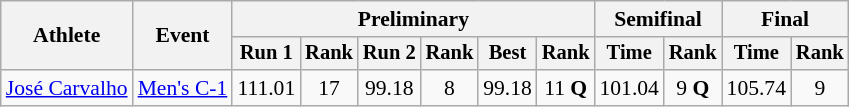<table class="wikitable" style="font-size:90%">
<tr>
<th rowspan=2>Athlete</th>
<th rowspan=2>Event</th>
<th colspan=6>Preliminary</th>
<th colspan=2>Semifinal</th>
<th colspan=2>Final</th>
</tr>
<tr style="font-size:95%">
<th>Run 1</th>
<th>Rank</th>
<th>Run 2</th>
<th>Rank</th>
<th>Best</th>
<th>Rank</th>
<th>Time</th>
<th>Rank</th>
<th>Time</th>
<th>Rank</th>
</tr>
<tr align=center>
<td align=left><a href='#'>José Carvalho</a></td>
<td align=left><a href='#'>Men's C-1</a></td>
<td>111.01</td>
<td>17</td>
<td>99.18</td>
<td>8</td>
<td>99.18</td>
<td>11 <strong>Q</strong></td>
<td>101.04</td>
<td>9 <strong>Q</strong></td>
<td>105.74</td>
<td>9</td>
</tr>
</table>
